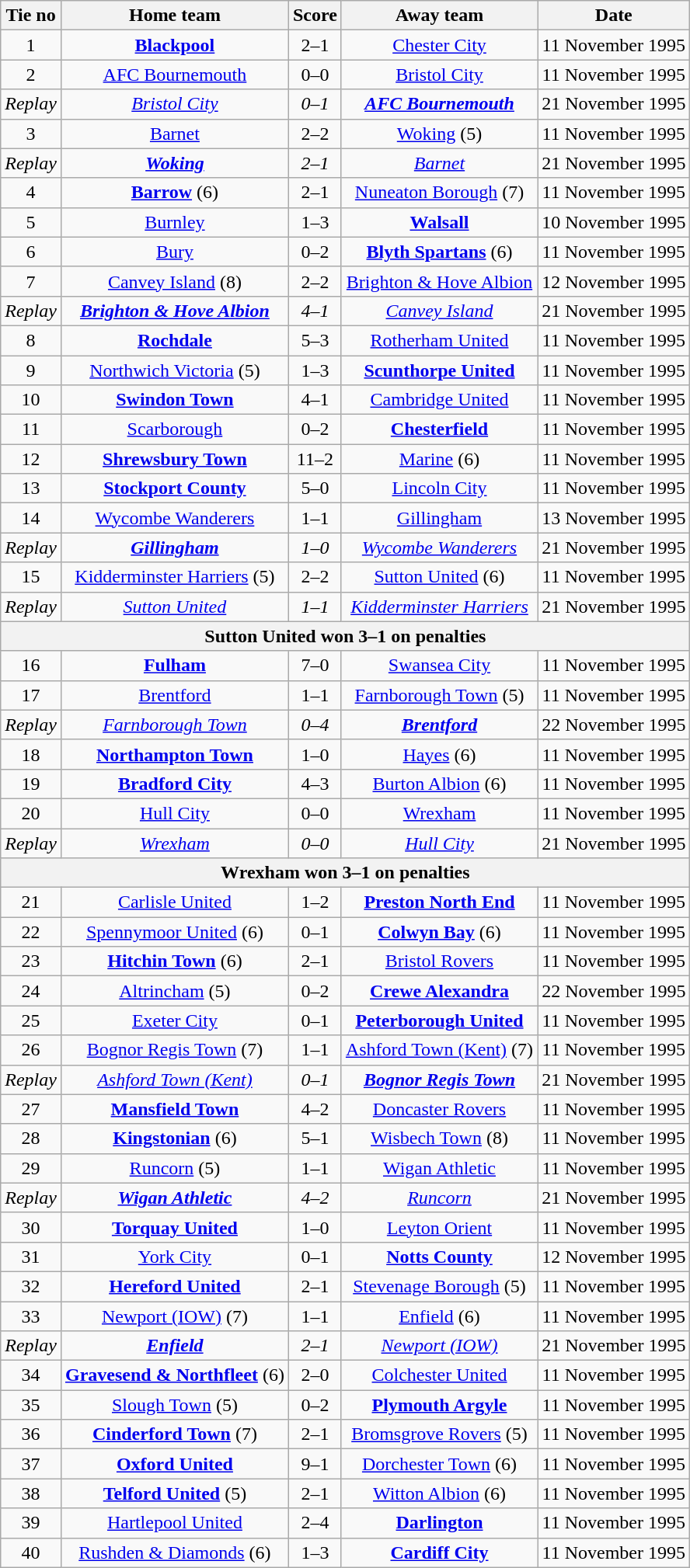<table class="wikitable" style="text-align: center">
<tr>
<th>Tie no</th>
<th>Home team</th>
<th>Score</th>
<th>Away team</th>
<th>Date</th>
</tr>
<tr>
<td>1</td>
<td><strong><a href='#'>Blackpool</a></strong></td>
<td>2–1</td>
<td><a href='#'>Chester City</a></td>
<td>11 November 1995</td>
</tr>
<tr>
<td>2</td>
<td><a href='#'>AFC Bournemouth</a></td>
<td>0–0</td>
<td><a href='#'>Bristol City</a></td>
<td>11 November 1995</td>
</tr>
<tr>
<td><em>Replay</em></td>
<td><em><a href='#'>Bristol City</a></em></td>
<td><em>0–1</em></td>
<td><strong><em><a href='#'>AFC Bournemouth</a></em></strong></td>
<td>21 November 1995</td>
</tr>
<tr>
<td>3</td>
<td><a href='#'>Barnet</a></td>
<td>2–2</td>
<td><a href='#'>Woking</a> (5)</td>
<td>11 November 1995</td>
</tr>
<tr>
<td><em>Replay</em></td>
<td><strong><em><a href='#'>Woking</a></em></strong></td>
<td><em>2–1</em></td>
<td><em><a href='#'>Barnet</a></em></td>
<td>21 November 1995</td>
</tr>
<tr>
<td>4</td>
<td><strong><a href='#'>Barrow</a></strong> (6)</td>
<td>2–1</td>
<td><a href='#'>Nuneaton Borough</a> (7)</td>
<td>11 November 1995</td>
</tr>
<tr>
<td>5</td>
<td><a href='#'>Burnley</a></td>
<td>1–3</td>
<td><strong><a href='#'>Walsall</a></strong></td>
<td>10 November 1995</td>
</tr>
<tr>
<td>6</td>
<td><a href='#'>Bury</a></td>
<td>0–2</td>
<td><strong><a href='#'>Blyth Spartans</a></strong> (6)</td>
<td>11 November 1995</td>
</tr>
<tr>
<td>7</td>
<td><a href='#'>Canvey Island</a> (8)</td>
<td>2–2</td>
<td><a href='#'>Brighton & Hove Albion</a></td>
<td>12 November 1995</td>
</tr>
<tr>
<td><em>Replay</em></td>
<td><strong><em><a href='#'>Brighton & Hove Albion</a></em></strong></td>
<td><em>4–1</em></td>
<td><em><a href='#'>Canvey Island</a></em></td>
<td>21 November 1995</td>
</tr>
<tr>
<td>8</td>
<td><strong><a href='#'>Rochdale</a></strong></td>
<td>5–3</td>
<td><a href='#'>Rotherham United</a></td>
<td>11 November 1995</td>
</tr>
<tr>
<td>9</td>
<td><a href='#'>Northwich Victoria</a> (5)</td>
<td>1–3</td>
<td><strong><a href='#'>Scunthorpe United</a></strong></td>
<td>11 November 1995</td>
</tr>
<tr>
<td>10</td>
<td><strong><a href='#'>Swindon Town</a></strong></td>
<td>4–1</td>
<td><a href='#'>Cambridge United</a></td>
<td>11 November 1995</td>
</tr>
<tr>
<td>11</td>
<td><a href='#'>Scarborough</a></td>
<td>0–2</td>
<td><strong><a href='#'>Chesterfield</a></strong></td>
<td>11 November 1995</td>
</tr>
<tr>
<td>12</td>
<td><strong><a href='#'>Shrewsbury Town</a></strong></td>
<td>11–2</td>
<td><a href='#'>Marine</a> (6)</td>
<td>11 November 1995</td>
</tr>
<tr>
<td>13</td>
<td><strong><a href='#'>Stockport County</a></strong></td>
<td>5–0</td>
<td><a href='#'>Lincoln City</a></td>
<td>11 November 1995</td>
</tr>
<tr>
<td>14</td>
<td><a href='#'>Wycombe Wanderers</a></td>
<td>1–1</td>
<td><a href='#'>Gillingham</a></td>
<td>13 November 1995</td>
</tr>
<tr>
<td><em>Replay</em></td>
<td><strong><em><a href='#'>Gillingham</a></em></strong></td>
<td><em>1–0</em></td>
<td><em><a href='#'>Wycombe Wanderers</a></em></td>
<td>21 November 1995</td>
</tr>
<tr>
<td>15</td>
<td><a href='#'>Kidderminster Harriers</a> (5)</td>
<td>2–2</td>
<td><a href='#'>Sutton United</a> (6)</td>
<td>11 November 1995</td>
</tr>
<tr>
<td><em>Replay</em></td>
<td><em><a href='#'>Sutton United</a></em></td>
<td><em>1–1</em></td>
<td><em><a href='#'>Kidderminster Harriers</a></em></td>
<td>21 November 1995</td>
</tr>
<tr>
<th colspan=5>Sutton United won 3–1 on penalties</th>
</tr>
<tr>
<td>16</td>
<td><strong><a href='#'>Fulham</a></strong></td>
<td>7–0</td>
<td><a href='#'>Swansea City</a></td>
<td>11 November 1995</td>
</tr>
<tr>
<td>17</td>
<td><a href='#'>Brentford</a></td>
<td>1–1</td>
<td><a href='#'>Farnborough Town</a> (5)</td>
<td>11 November 1995</td>
</tr>
<tr>
<td><em>Replay</em></td>
<td><em><a href='#'>Farnborough Town</a></em></td>
<td><em>0–4</em></td>
<td><strong><em><a href='#'>Brentford</a></em></strong></td>
<td>22 November 1995</td>
</tr>
<tr>
<td>18</td>
<td><strong><a href='#'>Northampton Town</a></strong></td>
<td>1–0</td>
<td><a href='#'>Hayes</a> (6)</td>
<td>11 November 1995</td>
</tr>
<tr>
<td>19</td>
<td><strong><a href='#'>Bradford City</a></strong></td>
<td>4–3</td>
<td><a href='#'>Burton Albion</a> (6)</td>
<td>11 November 1995</td>
</tr>
<tr>
<td>20</td>
<td><a href='#'>Hull City</a></td>
<td>0–0</td>
<td><a href='#'>Wrexham</a></td>
<td>11 November 1995</td>
</tr>
<tr>
<td><em>Replay</em></td>
<td><em><a href='#'>Wrexham</a></em></td>
<td><em>0–0</em></td>
<td><em><a href='#'>Hull City</a></em></td>
<td>21 November 1995</td>
</tr>
<tr>
<th colspan=5>Wrexham won 3–1 on penalties</th>
</tr>
<tr>
<td>21</td>
<td><a href='#'>Carlisle United</a></td>
<td>1–2</td>
<td><strong><a href='#'>Preston North End</a></strong></td>
<td>11 November 1995</td>
</tr>
<tr>
<td>22</td>
<td><a href='#'>Spennymoor United</a> (6)</td>
<td>0–1</td>
<td><strong><a href='#'>Colwyn Bay</a></strong> (6)</td>
<td>11 November 1995</td>
</tr>
<tr>
<td>23</td>
<td><strong><a href='#'>Hitchin Town</a></strong> (6)</td>
<td>2–1</td>
<td><a href='#'>Bristol Rovers</a></td>
<td>11 November 1995</td>
</tr>
<tr>
<td>24</td>
<td><a href='#'>Altrincham</a> (5)</td>
<td>0–2</td>
<td><strong><a href='#'>Crewe Alexandra</a></strong></td>
<td>22 November 1995</td>
</tr>
<tr>
<td>25</td>
<td><a href='#'>Exeter City</a></td>
<td>0–1</td>
<td><strong><a href='#'>Peterborough United</a></strong></td>
<td>11 November 1995</td>
</tr>
<tr>
<td>26</td>
<td><a href='#'>Bognor Regis Town</a> (7)</td>
<td>1–1</td>
<td><a href='#'>Ashford Town (Kent)</a> (7)</td>
<td>11 November 1995</td>
</tr>
<tr>
<td><em>Replay</em></td>
<td><em><a href='#'>Ashford Town (Kent)</a></em></td>
<td><em>0–1</em></td>
<td><strong><em><a href='#'>Bognor Regis Town</a></em></strong></td>
<td>21 November 1995</td>
</tr>
<tr>
<td>27</td>
<td><strong><a href='#'>Mansfield Town</a></strong></td>
<td>4–2</td>
<td><a href='#'>Doncaster Rovers</a></td>
<td>11 November 1995</td>
</tr>
<tr>
<td>28</td>
<td><strong><a href='#'>Kingstonian</a></strong> (6)</td>
<td>5–1</td>
<td><a href='#'>Wisbech Town</a> (8)</td>
<td>11 November 1995</td>
</tr>
<tr>
<td>29</td>
<td><a href='#'>Runcorn</a> (5)</td>
<td>1–1</td>
<td><a href='#'>Wigan Athletic</a></td>
<td>11 November 1995</td>
</tr>
<tr>
<td><em>Replay</em></td>
<td><strong><em><a href='#'>Wigan Athletic</a></em></strong></td>
<td><em>4–2</em></td>
<td><em><a href='#'>Runcorn</a></em></td>
<td>21 November 1995</td>
</tr>
<tr>
<td>30</td>
<td><strong><a href='#'>Torquay United</a></strong></td>
<td>1–0</td>
<td><a href='#'>Leyton Orient</a></td>
<td>11 November 1995</td>
</tr>
<tr>
<td>31</td>
<td><a href='#'>York City</a></td>
<td>0–1</td>
<td><strong><a href='#'>Notts County</a></strong></td>
<td>12 November 1995</td>
</tr>
<tr>
<td>32</td>
<td><strong><a href='#'>Hereford United</a></strong></td>
<td>2–1</td>
<td><a href='#'>Stevenage Borough</a> (5)</td>
<td>11 November 1995</td>
</tr>
<tr>
<td>33</td>
<td><a href='#'>Newport (IOW)</a> (7)</td>
<td>1–1</td>
<td><a href='#'>Enfield</a> (6)</td>
<td>11 November 1995</td>
</tr>
<tr>
<td><em>Replay</em></td>
<td><strong><em><a href='#'>Enfield</a></em></strong></td>
<td><em>2–1</em></td>
<td><em><a href='#'>Newport (IOW)</a></em></td>
<td>21 November 1995</td>
</tr>
<tr>
<td>34</td>
<td><strong><a href='#'>Gravesend & Northfleet</a></strong> (6)</td>
<td>2–0</td>
<td><a href='#'>Colchester United</a></td>
<td>11 November 1995</td>
</tr>
<tr>
<td>35</td>
<td><a href='#'>Slough Town</a> (5)</td>
<td>0–2</td>
<td><strong><a href='#'>Plymouth Argyle</a></strong></td>
<td>11 November 1995</td>
</tr>
<tr>
<td>36</td>
<td><strong><a href='#'>Cinderford Town</a></strong> (7)</td>
<td>2–1</td>
<td><a href='#'>Bromsgrove Rovers</a> (5)</td>
<td>11 November 1995</td>
</tr>
<tr>
<td>37</td>
<td><strong><a href='#'>Oxford United</a></strong></td>
<td>9–1</td>
<td><a href='#'>Dorchester Town</a> (6)</td>
<td>11 November 1995</td>
</tr>
<tr>
<td>38</td>
<td><strong><a href='#'>Telford United</a></strong> (5)</td>
<td>2–1</td>
<td><a href='#'>Witton Albion</a> (6)</td>
<td>11 November 1995</td>
</tr>
<tr>
<td>39</td>
<td><a href='#'>Hartlepool United</a></td>
<td>2–4</td>
<td><strong><a href='#'>Darlington</a></strong></td>
<td>11 November 1995</td>
</tr>
<tr>
<td>40</td>
<td><a href='#'>Rushden & Diamonds</a> (6)</td>
<td>1–3</td>
<td><strong><a href='#'>Cardiff City</a></strong></td>
<td>11 November 1995</td>
</tr>
</table>
